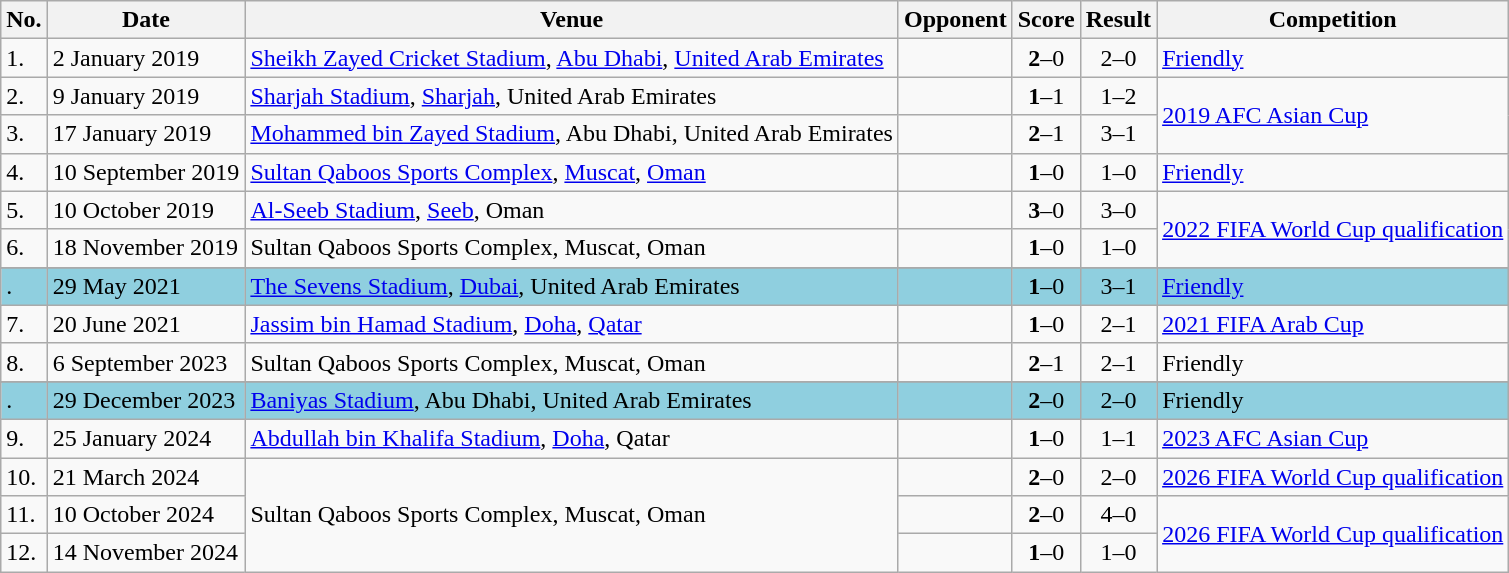<table class="wikitable plainrowheaders">
<tr>
<th>No.</th>
<th>Date</th>
<th>Venue</th>
<th>Opponent</th>
<th>Score</th>
<th>Result</th>
<th>Competition</th>
</tr>
<tr>
<td>1.</td>
<td>2 January 2019</td>
<td><a href='#'>Sheikh Zayed Cricket Stadium</a>, <a href='#'>Abu Dhabi</a>, <a href='#'>United Arab Emirates</a></td>
<td></td>
<td align=center><strong>2</strong>–0</td>
<td align=center>2–0</td>
<td><a href='#'>Friendly</a></td>
</tr>
<tr>
<td>2.</td>
<td>9 January 2019</td>
<td><a href='#'>Sharjah Stadium</a>, <a href='#'>Sharjah</a>, United Arab Emirates</td>
<td></td>
<td align=center><strong>1</strong>–1</td>
<td align="center">1–2</td>
<td rowspan=2><a href='#'>2019 AFC Asian Cup</a></td>
</tr>
<tr>
<td>3.</td>
<td>17 January 2019</td>
<td><a href='#'>Mohammed bin Zayed Stadium</a>, Abu Dhabi, United Arab Emirates</td>
<td></td>
<td align=center><strong>2</strong>–1</td>
<td align="center">3–1</td>
</tr>
<tr>
<td>4.</td>
<td>10 September 2019</td>
<td><a href='#'>Sultan Qaboos Sports Complex</a>, <a href='#'>Muscat</a>, <a href='#'>Oman</a></td>
<td></td>
<td align=center><strong>1</strong>–0</td>
<td align=center>1–0</td>
<td><a href='#'>Friendly</a></td>
</tr>
<tr>
<td>5.</td>
<td>10 October 2019</td>
<td><a href='#'>Al-Seeb Stadium</a>, <a href='#'>Seeb</a>, Oman</td>
<td></td>
<td align=center><strong>3</strong>–0</td>
<td align=center>3–0</td>
<td rowspan=2><a href='#'>2022 FIFA World Cup qualification</a></td>
</tr>
<tr>
<td>6.</td>
<td>18 November 2019</td>
<td>Sultan Qaboos Sports Complex, Muscat, Oman</td>
<td></td>
<td align=center><strong>1</strong>–0</td>
<td align=center>1–0</td>
</tr>
<tr>
</tr>
<tr style="background:#8fcfdf;">
</tr>
<tr style="background:#8fcfdf;">
<td>.</td>
<td>29 May 2021</td>
<td><a href='#'>The Sevens Stadium</a>, <a href='#'>Dubai</a>, United Arab Emirates</td>
<td></td>
<td align=center><strong>1</strong>–0</td>
<td align=center>3–1</td>
<td><a href='#'>Friendly</a></td>
</tr>
<tr>
<td>7.</td>
<td>20 June 2021</td>
<td><a href='#'>Jassim bin Hamad Stadium</a>, <a href='#'>Doha</a>, <a href='#'>Qatar</a></td>
<td></td>
<td align=center><strong>1</strong>–0</td>
<td align=center>2–1</td>
<td><a href='#'>2021 FIFA Arab Cup</a></td>
</tr>
<tr>
<td>8.</td>
<td>6 September 2023</td>
<td>Sultan Qaboos Sports Complex, Muscat, Oman</td>
<td></td>
<td align=center><strong>2</strong>–1</td>
<td align=center>2–1</td>
<td>Friendly</td>
</tr>
<tr>
</tr>
<tr style="background:#8fcfdf;">
</tr>
<tr style="background:#8fcfdf;">
<td>.</td>
<td>29 December 2023</td>
<td><a href='#'>Baniyas Stadium</a>, Abu Dhabi, United Arab Emirates</td>
<td></td>
<td align=center><strong>2</strong>–0</td>
<td align=center>2–0</td>
<td>Friendly</td>
</tr>
<tr>
<td>9.</td>
<td>25 January 2024</td>
<td><a href='#'>Abdullah bin Khalifa Stadium</a>, <a href='#'>Doha</a>, Qatar</td>
<td></td>
<td align=center><strong>1</strong>–0</td>
<td align=center>1–1</td>
<td><a href='#'>2023 AFC Asian Cup</a></td>
</tr>
<tr>
<td>10.</td>
<td>21 March 2024</td>
<td rowspan="3">Sultan Qaboos Sports Complex, Muscat, Oman</td>
<td></td>
<td align=center><strong>2</strong>–0</td>
<td align=center>2–0</td>
<td><a href='#'>2026 FIFA World Cup qualification</a></td>
</tr>
<tr>
<td>11.</td>
<td>10 October 2024</td>
<td></td>
<td align=center><strong>2</strong>–0</td>
<td align=center>4–0</td>
<td rowspan=3><a href='#'>2026 FIFA World Cup qualification</a></td>
</tr>
<tr>
<td>12.</td>
<td>14 November 2024</td>
<td></td>
<td align=center><strong>1</strong>–0</td>
<td align=center>1–0</td>
</tr>
</table>
